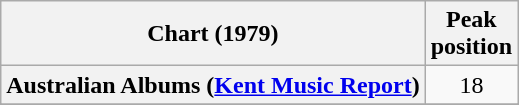<table class="wikitable sortable plainrowheaders" style="text-align:center">
<tr>
<th scope="col">Chart (1979)</th>
<th scope="col">Peak<br>position</th>
</tr>
<tr>
<th scope="row">Australian Albums (<a href='#'>Kent Music Report</a>)</th>
<td>18</td>
</tr>
<tr>
</tr>
<tr>
</tr>
<tr>
</tr>
<tr>
</tr>
</table>
